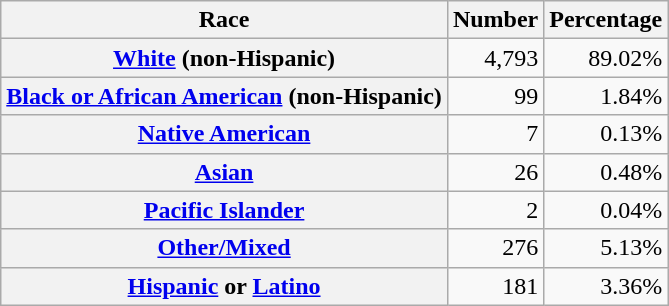<table class="wikitable" style="text-align:right">
<tr>
<th scope="col">Race</th>
<th scope="col">Number</th>
<th scope="col">Percentage</th>
</tr>
<tr>
<th scope="row"><a href='#'>White</a> (non-Hispanic)</th>
<td>4,793</td>
<td>89.02%</td>
</tr>
<tr>
<th scope="row"><a href='#'>Black or African American</a> (non-Hispanic)</th>
<td>99</td>
<td>1.84%</td>
</tr>
<tr>
<th scope="row"><a href='#'>Native American</a></th>
<td>7</td>
<td>0.13%</td>
</tr>
<tr>
<th scope="row"><a href='#'>Asian</a></th>
<td>26</td>
<td>0.48%</td>
</tr>
<tr>
<th scope="row"><a href='#'>Pacific Islander</a></th>
<td>2</td>
<td>0.04%</td>
</tr>
<tr>
<th scope="row"><a href='#'>Other/Mixed</a></th>
<td>276</td>
<td>5.13%</td>
</tr>
<tr>
<th scope="row"><a href='#'>Hispanic</a> or <a href='#'>Latino</a></th>
<td>181</td>
<td>3.36%</td>
</tr>
</table>
